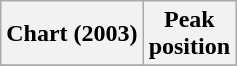<table class="wikitable sortable plainrowheaders" style="text-align:center">
<tr>
<th>Chart (2003)</th>
<th>Peak<br>position</th>
</tr>
<tr>
</tr>
</table>
